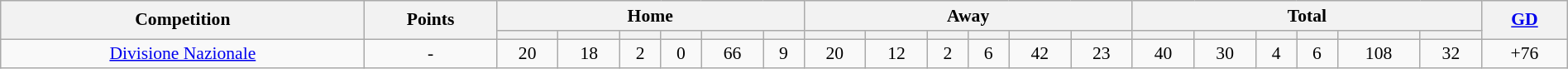<table class="wikitable" style="font-size:90%;width:100%;margin:auto;clear:both;text-align:center;">
<tr>
<th rowspan="2">Competition</th>
<th rowspan="2">Points</th>
<th colspan="6">Home</th>
<th colspan="6">Away</th>
<th colspan="6">Total</th>
<th rowspan="2"><a href='#'>GD</a></th>
</tr>
<tr>
<th></th>
<th></th>
<th></th>
<th></th>
<th></th>
<th></th>
<th></th>
<th></th>
<th></th>
<th></th>
<th></th>
<th></th>
<th></th>
<th></th>
<th></th>
<th></th>
<th></th>
<th></th>
</tr>
<tr>
<td><a href='#'>Divisione Nazionale</a></td>
<td>-</td>
<td>20</td>
<td>18</td>
<td>2</td>
<td>0</td>
<td>66</td>
<td>9</td>
<td>20</td>
<td>12</td>
<td>2</td>
<td>6</td>
<td>42</td>
<td>23</td>
<td>40</td>
<td>30</td>
<td>4</td>
<td>6</td>
<td>108</td>
<td>32</td>
<td>+76</td>
</tr>
</table>
